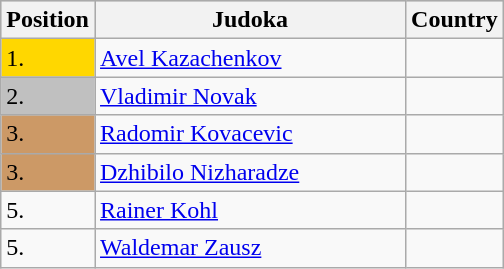<table class=wikitable>
<tr style="background:#ccc;">
<th width=10>Position</th>
<th width=200>Judoka</th>
<th width=10>Country</th>
</tr>
<tr>
<td bgcolor=gold>1.</td>
<td><a href='#'>Avel Kazachenkov</a></td>
<td></td>
</tr>
<tr>
<td style="background:silver;">2.</td>
<td><a href='#'>Vladimir Novak</a></td>
<td></td>
</tr>
<tr>
<td style="background:#c96;">3.</td>
<td><a href='#'>Radomir Kovacevic</a></td>
<td></td>
</tr>
<tr>
<td style="background:#c96;">3.</td>
<td><a href='#'>Dzhibilo Nizharadze</a></td>
<td></td>
</tr>
<tr>
<td>5.</td>
<td><a href='#'>Rainer Kohl</a></td>
<td></td>
</tr>
<tr>
<td>5.</td>
<td><a href='#'>Waldemar Zausz</a></td>
<td></td>
</tr>
</table>
